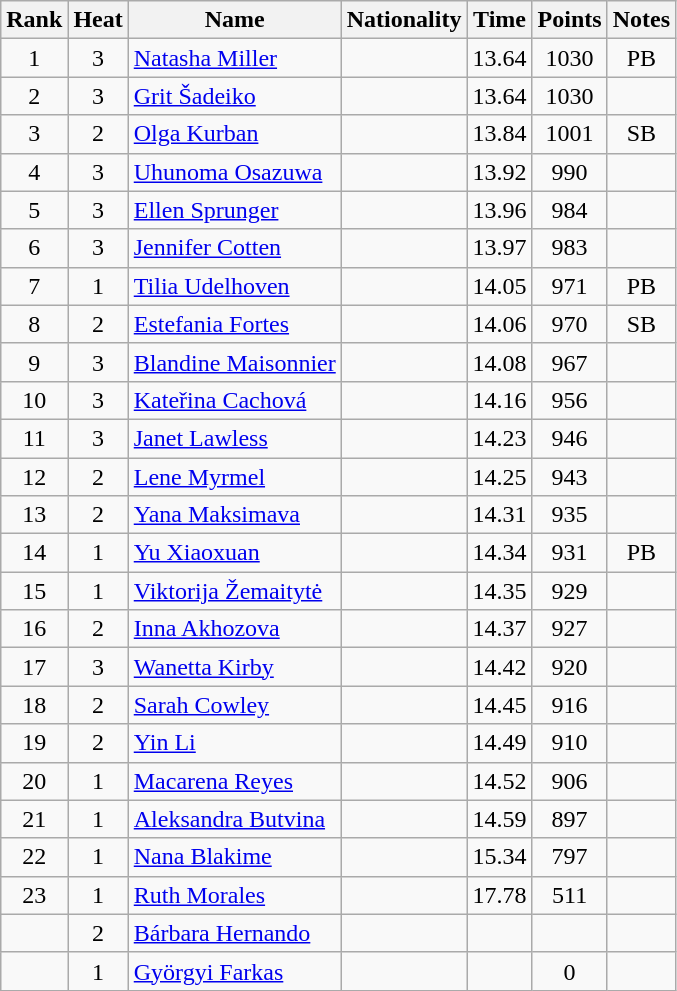<table class="wikitable sortable" style="text-align:center">
<tr>
<th>Rank</th>
<th>Heat</th>
<th>Name</th>
<th>Nationality</th>
<th>Time</th>
<th>Points</th>
<th>Notes</th>
</tr>
<tr>
<td>1</td>
<td>3</td>
<td align="left"><a href='#'>Natasha Miller</a></td>
<td align=left></td>
<td>13.64</td>
<td>1030</td>
<td>PB</td>
</tr>
<tr>
<td>2</td>
<td>3</td>
<td align="left"><a href='#'>Grit Šadeiko</a></td>
<td align=left></td>
<td>13.64</td>
<td>1030</td>
<td></td>
</tr>
<tr>
<td>3</td>
<td>2</td>
<td align="left"><a href='#'>Olga Kurban</a></td>
<td align=left></td>
<td>13.84</td>
<td>1001</td>
<td>SB</td>
</tr>
<tr>
<td>4</td>
<td>3</td>
<td align="left"><a href='#'>Uhunoma Osazuwa</a></td>
<td align=left></td>
<td>13.92</td>
<td>990</td>
<td></td>
</tr>
<tr>
<td>5</td>
<td>3</td>
<td align="left"><a href='#'>Ellen Sprunger</a></td>
<td align=left></td>
<td>13.96</td>
<td>984</td>
<td></td>
</tr>
<tr>
<td>6</td>
<td>3</td>
<td align="left"><a href='#'>Jennifer Cotten</a></td>
<td align=left></td>
<td>13.97</td>
<td>983</td>
<td></td>
</tr>
<tr>
<td>7</td>
<td>1</td>
<td align="left"><a href='#'>Tilia Udelhoven</a></td>
<td align=left></td>
<td>14.05</td>
<td>971</td>
<td>PB</td>
</tr>
<tr>
<td>8</td>
<td>2</td>
<td align="left"><a href='#'>Estefania Fortes</a></td>
<td align=left></td>
<td>14.06</td>
<td>970</td>
<td>SB</td>
</tr>
<tr>
<td>9</td>
<td>3</td>
<td align="left"><a href='#'>Blandine Maisonnier</a></td>
<td align=left></td>
<td>14.08</td>
<td>967</td>
<td></td>
</tr>
<tr>
<td>10</td>
<td>3</td>
<td align="left"><a href='#'>Kateřina Cachová</a></td>
<td align=left></td>
<td>14.16</td>
<td>956</td>
<td></td>
</tr>
<tr>
<td>11</td>
<td>3</td>
<td align="left"><a href='#'>Janet Lawless</a></td>
<td align=left></td>
<td>14.23</td>
<td>946</td>
<td></td>
</tr>
<tr>
<td>12</td>
<td>2</td>
<td align="left"><a href='#'>Lene Myrmel</a></td>
<td align=left></td>
<td>14.25</td>
<td>943</td>
<td></td>
</tr>
<tr>
<td>13</td>
<td>2</td>
<td align="left"><a href='#'>Yana Maksimava</a></td>
<td align=left></td>
<td>14.31</td>
<td>935</td>
<td></td>
</tr>
<tr>
<td>14</td>
<td>1</td>
<td align="left"><a href='#'>Yu Xiaoxuan</a></td>
<td align=left></td>
<td>14.34</td>
<td>931</td>
<td>PB</td>
</tr>
<tr>
<td>15</td>
<td>1</td>
<td align="left"><a href='#'>Viktorija Žemaitytė</a></td>
<td align=left></td>
<td>14.35</td>
<td>929</td>
<td></td>
</tr>
<tr>
<td>16</td>
<td>2</td>
<td align="left"><a href='#'>Inna Akhozova</a></td>
<td align=left></td>
<td>14.37</td>
<td>927</td>
<td></td>
</tr>
<tr>
<td>17</td>
<td>3</td>
<td align="left"><a href='#'>Wanetta Kirby</a></td>
<td align=left></td>
<td>14.42</td>
<td>920</td>
<td></td>
</tr>
<tr>
<td>18</td>
<td>2</td>
<td align="left"><a href='#'>Sarah Cowley</a></td>
<td align=left></td>
<td>14.45</td>
<td>916</td>
<td></td>
</tr>
<tr>
<td>19</td>
<td>2</td>
<td align="left"><a href='#'>Yin Li</a></td>
<td align=left></td>
<td>14.49</td>
<td>910</td>
<td></td>
</tr>
<tr>
<td>20</td>
<td>1</td>
<td align="left"><a href='#'>Macarena Reyes</a></td>
<td align=left></td>
<td>14.52</td>
<td>906</td>
<td></td>
</tr>
<tr>
<td>21</td>
<td>1</td>
<td align="left"><a href='#'>Aleksandra Butvina</a></td>
<td align=left></td>
<td>14.59</td>
<td>897</td>
<td></td>
</tr>
<tr>
<td>22</td>
<td>1</td>
<td align="left"><a href='#'>Nana Blakime</a></td>
<td align=left></td>
<td>15.34</td>
<td>797</td>
<td></td>
</tr>
<tr>
<td>23</td>
<td>1</td>
<td align="left"><a href='#'>Ruth Morales</a></td>
<td align=left></td>
<td>17.78</td>
<td>511</td>
<td></td>
</tr>
<tr>
<td></td>
<td>2</td>
<td align="left"><a href='#'>Bárbara Hernando</a></td>
<td align=left></td>
<td></td>
<td></td>
<td></td>
</tr>
<tr>
<td></td>
<td>1</td>
<td align="left"><a href='#'>Györgyi Farkas</a></td>
<td align=left></td>
<td></td>
<td>0</td>
<td></td>
</tr>
</table>
